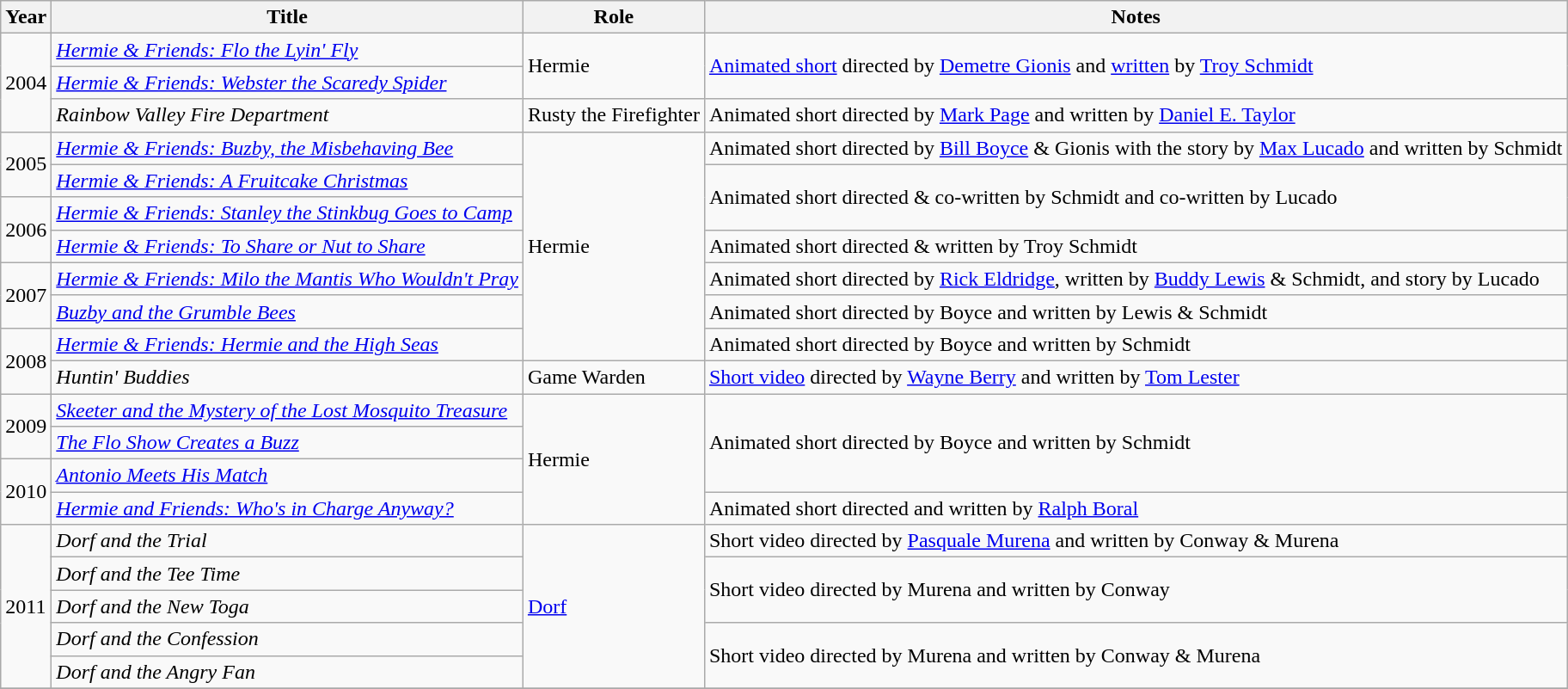<table class="wikitable sortable">
<tr>
<th>Year</th>
<th>Title</th>
<th>Role</th>
<th class="unsortable">Notes</th>
</tr>
<tr>
<td rowspan="3">2004</td>
<td><em><a href='#'>Hermie & Friends: Flo the Lyin' Fly</a></em></td>
<td rowspan="2">Hermie</td>
<td rowspan="2"><a href='#'>Animated short</a> directed by <a href='#'>Demetre Gionis</a> and <a href='#'>written</a> by <a href='#'>Troy Schmidt</a></td>
</tr>
<tr>
<td><em><a href='#'>Hermie & Friends: Webster the Scaredy Spider</a></em></td>
</tr>
<tr>
<td><em>Rainbow Valley Fire Department</em></td>
<td>Rusty the Firefighter</td>
<td>Animated short directed by <a href='#'>Mark Page</a> and written by <a href='#'>Daniel E. Taylor</a></td>
</tr>
<tr>
<td rowspan="2">2005</td>
<td><em><a href='#'>Hermie & Friends: Buzby, the Misbehaving Bee</a></em></td>
<td rowspan="7">Hermie</td>
<td>Animated short directed by <a href='#'>Bill Boyce</a> & Gionis with the story by <a href='#'>Max Lucado</a> and written by Schmidt</td>
</tr>
<tr>
<td><em><a href='#'>Hermie & Friends: A Fruitcake Christmas</a></em></td>
<td rowspan="2">Animated short directed & co-written by Schmidt and co-written by Lucado</td>
</tr>
<tr>
<td rowspan="2">2006</td>
<td><em><a href='#'>Hermie & Friends: Stanley the Stinkbug Goes to Camp</a></em></td>
</tr>
<tr>
<td><em><a href='#'>Hermie & Friends: To Share or Nut to Share</a></em></td>
<td>Animated short directed & written by Troy Schmidt</td>
</tr>
<tr>
<td rowspan="2">2007</td>
<td><em><a href='#'>Hermie & Friends: Milo the Mantis Who Wouldn't Pray</a></em></td>
<td>Animated short directed by <a href='#'>Rick Eldridge</a>, written by <a href='#'>Buddy Lewis</a> & Schmidt, and story by Lucado</td>
</tr>
<tr>
<td><em><a href='#'>Buzby and the Grumble Bees</a></em></td>
<td>Animated short directed by Boyce and written by Lewis & Schmidt</td>
</tr>
<tr>
<td rowspan="2">2008</td>
<td><em><a href='#'>Hermie & Friends: Hermie and the High Seas</a></em></td>
<td>Animated short directed by Boyce and written by Schmidt</td>
</tr>
<tr>
<td><em>Huntin' Buddies</em></td>
<td>Game Warden</td>
<td><a href='#'>Short video</a> directed by <a href='#'>Wayne Berry</a> and written by <a href='#'>Tom Lester</a></td>
</tr>
<tr>
<td rowspan="2">2009</td>
<td><em><a href='#'>Skeeter and the Mystery of the Lost Mosquito Treasure</a></em></td>
<td rowspan="4">Hermie</td>
<td rowspan="3">Animated short directed by Boyce and written by Schmidt</td>
</tr>
<tr>
<td data-sort-value="Flo Show Creates a Buzz, The"><em><a href='#'>The Flo Show Creates a Buzz</a></em></td>
</tr>
<tr>
<td rowspan="2">2010</td>
<td><em><a href='#'>Antonio Meets His Match</a></em></td>
</tr>
<tr>
<td><em><a href='#'>Hermie and Friends: Who's in Charge Anyway?</a></em></td>
<td>Animated short directed and written by <a href='#'>Ralph Boral</a></td>
</tr>
<tr>
<td rowspan="5">2011</td>
<td><em>Dorf and the Trial</em></td>
<td rowspan="5"><a href='#'>Dorf</a></td>
<td>Short video directed by <a href='#'>Pasquale Murena</a> and written by Conway & Murena</td>
</tr>
<tr>
<td><em>Dorf and the Tee Time</em></td>
<td rowspan="2">Short video directed by Murena and written by Conway</td>
</tr>
<tr>
<td><em>Dorf and the New Toga</em></td>
</tr>
<tr>
<td><em>Dorf and the Confession</em></td>
<td rowspan="2">Short video directed by Murena and written by Conway & Murena</td>
</tr>
<tr>
<td><em>Dorf and the Angry Fan</em></td>
</tr>
<tr>
</tr>
</table>
